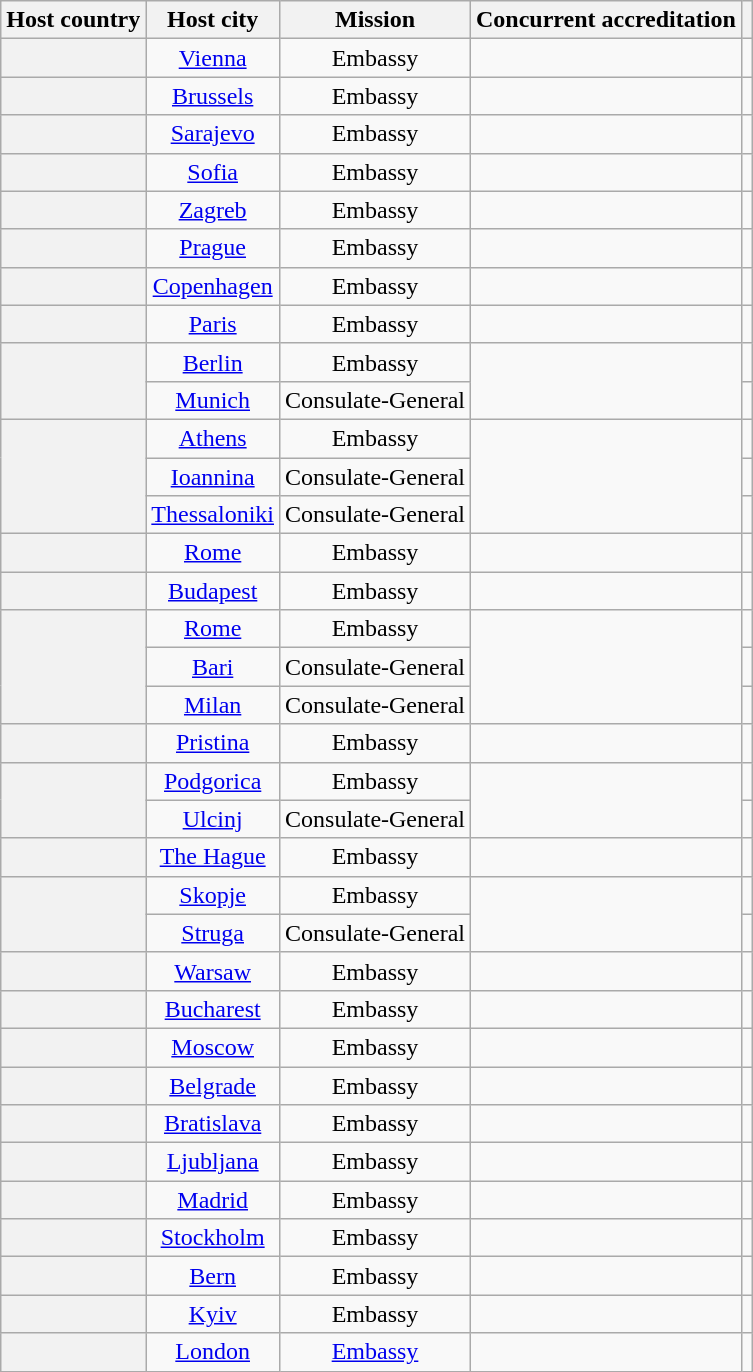<table class="wikitable plainrowheaders" style="text-align:center;">
<tr>
<th scope="col">Host country</th>
<th scope="col">Host city</th>
<th scope="col">Mission</th>
<th scope="col">Concurrent accreditation</th>
<th scope="col"></th>
</tr>
<tr>
<th scope="row"></th>
<td><a href='#'>Vienna</a></td>
<td>Embassy</td>
<td></td>
<td></td>
</tr>
<tr>
<th scope="row"></th>
<td><a href='#'>Brussels</a></td>
<td>Embassy</td>
<td></td>
<td></td>
</tr>
<tr>
<th scope="row"></th>
<td><a href='#'>Sarajevo</a></td>
<td>Embassy</td>
<td></td>
<td></td>
</tr>
<tr>
<th scope="row"></th>
<td><a href='#'>Sofia</a></td>
<td>Embassy</td>
<td></td>
<td></td>
</tr>
<tr>
<th scope="row"></th>
<td><a href='#'>Zagreb</a></td>
<td>Embassy</td>
<td></td>
<td></td>
</tr>
<tr>
<th scope="row"></th>
<td><a href='#'>Prague</a></td>
<td>Embassy</td>
<td></td>
<td></td>
</tr>
<tr>
<th scope="row"></th>
<td><a href='#'>Copenhagen</a></td>
<td>Embassy</td>
<td></td>
<td></td>
</tr>
<tr>
<th scope="row"></th>
<td><a href='#'>Paris</a></td>
<td>Embassy</td>
<td></td>
<td></td>
</tr>
<tr>
<th scope="row" rowspan="2"></th>
<td><a href='#'>Berlin</a></td>
<td>Embassy</td>
<td rowspan="2"></td>
<td></td>
</tr>
<tr>
<td><a href='#'>Munich</a></td>
<td>Consulate-General</td>
<td></td>
</tr>
<tr>
<th scope="row" rowspan="3"></th>
<td><a href='#'>Athens</a></td>
<td>Embassy</td>
<td rowspan="3"></td>
<td></td>
</tr>
<tr>
<td><a href='#'>Ioannina</a></td>
<td>Consulate-General</td>
<td></td>
</tr>
<tr>
<td><a href='#'>Thessaloniki</a></td>
<td>Consulate-General</td>
<td></td>
</tr>
<tr>
<th scope="row"></th>
<td><a href='#'>Rome</a></td>
<td>Embassy</td>
<td></td>
<td></td>
</tr>
<tr>
<th scope="row"></th>
<td><a href='#'>Budapest</a></td>
<td>Embassy</td>
<td></td>
<td></td>
</tr>
<tr>
<th scope="row" rowspan="3"></th>
<td><a href='#'>Rome</a></td>
<td>Embassy</td>
<td rowspan="3"></td>
<td></td>
</tr>
<tr>
<td><a href='#'>Bari</a></td>
<td>Consulate-General</td>
<td></td>
</tr>
<tr>
<td><a href='#'>Milan</a></td>
<td>Consulate-General</td>
<td></td>
</tr>
<tr>
<th scope="row"></th>
<td><a href='#'>Pristina</a></td>
<td>Embassy</td>
<td></td>
<td></td>
</tr>
<tr>
<th scope="row" rowspan="2"></th>
<td><a href='#'>Podgorica</a></td>
<td>Embassy</td>
<td rowspan="2"></td>
<td></td>
</tr>
<tr>
<td><a href='#'>Ulcinj</a></td>
<td>Consulate-General</td>
<td></td>
</tr>
<tr>
<th scope="row"></th>
<td><a href='#'>The Hague</a></td>
<td>Embassy</td>
<td></td>
<td></td>
</tr>
<tr>
<th scope="row" rowspan="2"></th>
<td><a href='#'>Skopje</a></td>
<td>Embassy</td>
<td rowspan="2"></td>
<td></td>
</tr>
<tr>
<td><a href='#'>Struga</a></td>
<td>Consulate-General</td>
<td></td>
</tr>
<tr>
<th scope="row"></th>
<td><a href='#'>Warsaw</a></td>
<td>Embassy</td>
<td></td>
<td></td>
</tr>
<tr>
<th scope="row"></th>
<td><a href='#'>Bucharest</a></td>
<td>Embassy</td>
<td></td>
<td></td>
</tr>
<tr>
<th scope="row"></th>
<td><a href='#'>Moscow</a></td>
<td>Embassy</td>
<td></td>
<td></td>
</tr>
<tr>
<th scope="row"></th>
<td><a href='#'>Belgrade</a></td>
<td>Embassy</td>
<td></td>
<td></td>
</tr>
<tr>
<th scope="row"></th>
<td><a href='#'>Bratislava</a></td>
<td>Embassy</td>
<td></td>
<td></td>
</tr>
<tr>
<th scope="row"></th>
<td><a href='#'>Ljubljana</a></td>
<td>Embassy</td>
<td></td>
<td></td>
</tr>
<tr>
<th scope="row"></th>
<td><a href='#'>Madrid</a></td>
<td>Embassy</td>
<td></td>
<td></td>
</tr>
<tr>
<th scope="row"></th>
<td><a href='#'>Stockholm</a></td>
<td>Embassy</td>
<td></td>
<td></td>
</tr>
<tr>
<th scope="row"></th>
<td><a href='#'>Bern</a></td>
<td>Embassy</td>
<td></td>
<td></td>
</tr>
<tr>
<th scope="row"></th>
<td><a href='#'>Kyiv</a></td>
<td>Embassy</td>
<td></td>
<td></td>
</tr>
<tr>
<th scope="row"></th>
<td><a href='#'>London</a></td>
<td><a href='#'>Embassy</a></td>
<td></td>
<td></td>
</tr>
</table>
